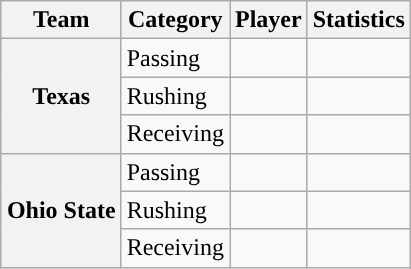<table class="wikitable" style="float:right">
<tr>
<th>Team</th>
<th>Category</th>
<th>Player</th>
<th>Statistics</th>
</tr>
<tr>
<th rowspan=3>Texas</th>
<td>Passing</td>
<td></td>
<td></td>
</tr>
<tr>
<td>Rushing</td>
<td></td>
<td></td>
</tr>
<tr>
<td>Receiving</td>
<td></td>
<td></td>
</tr>
<tr>
<th rowspan=3>Ohio State</th>
<td>Passing</td>
<td></td>
<td></td>
</tr>
<tr>
<td>Rushing</td>
<td></td>
<td></td>
</tr>
<tr>
<td>Receiving</td>
<td></td>
<td></td>
</tr>
</table>
